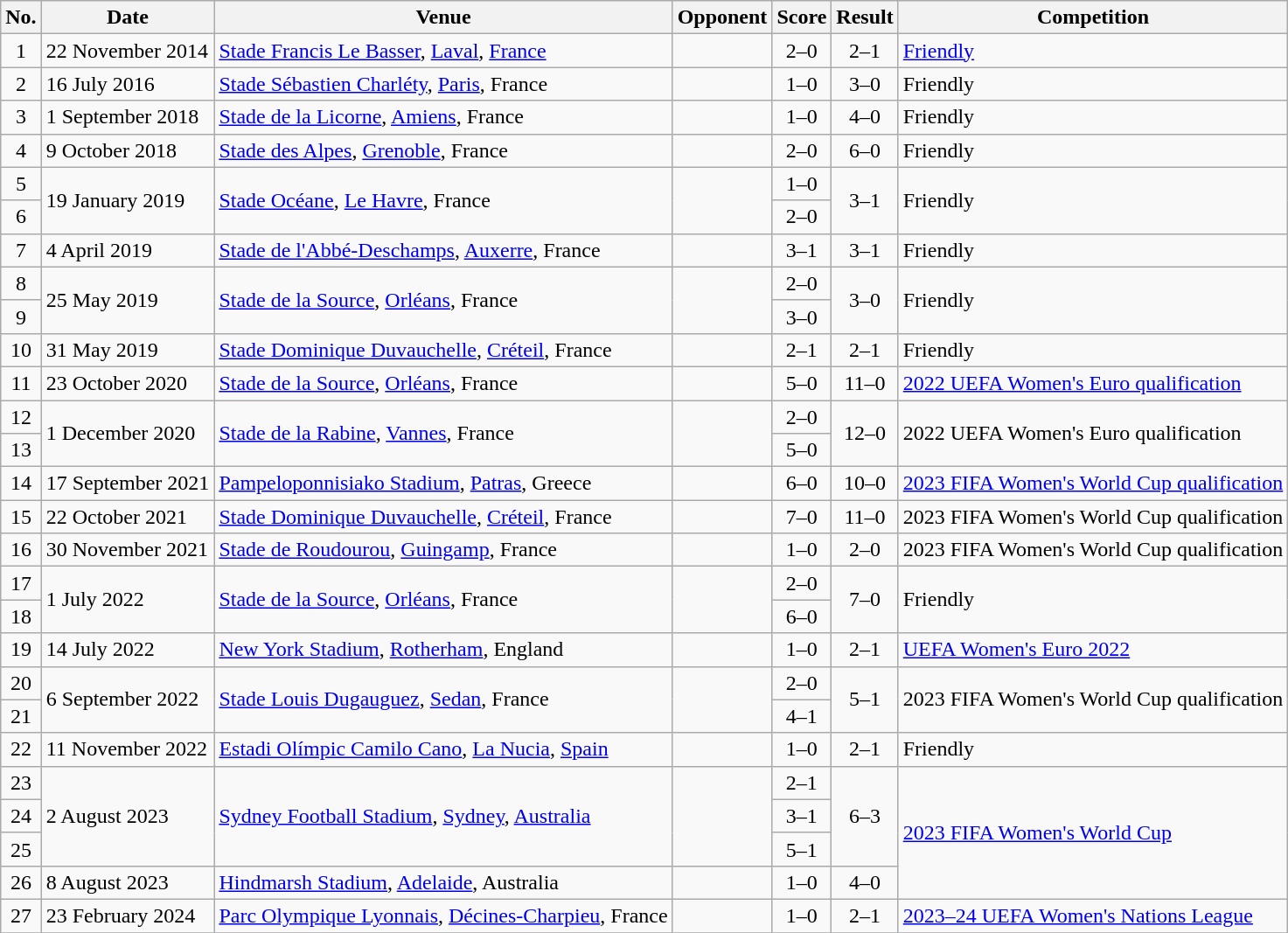<table class="wikitable sortable">
<tr>
<th scope="col">No.</th>
<th scope="col">Date</th>
<th scope="col">Venue</th>
<th scope="col">Opponent</th>
<th scope="col">Score</th>
<th scope="col">Result</th>
<th scope="col">Competition</th>
</tr>
<tr>
<td align="center">1</td>
<td>22 November 2014</td>
<td><a href='#'>Stade Francis Le Basser</a>, <a href='#'>Laval</a>, <a href='#'>France</a></td>
<td></td>
<td align="center">2–0</td>
<td align="center">2–1</td>
<td><a href='#'>Friendly</a></td>
</tr>
<tr>
<td align="center">2</td>
<td>16 July 2016</td>
<td><a href='#'>Stade Sébastien Charléty</a>, <a href='#'>Paris</a>, France</td>
<td></td>
<td align="center">1–0</td>
<td align="center">3–0</td>
<td>Friendly</td>
</tr>
<tr>
<td align="center">3</td>
<td>1 September 2018</td>
<td><a href='#'>Stade de la Licorne</a>, <a href='#'>Amiens</a>, France</td>
<td></td>
<td align="center">1–0</td>
<td align="center">4–0</td>
<td>Friendly</td>
</tr>
<tr>
<td align="center">4</td>
<td>9 October 2018</td>
<td><a href='#'>Stade des Alpes</a>, <a href='#'>Grenoble</a>, France</td>
<td></td>
<td align="center">2–0</td>
<td align="center">6–0</td>
<td>Friendly</td>
</tr>
<tr>
<td align="center">5</td>
<td rowspan="2">19 January 2019</td>
<td rowspan="2"><a href='#'>Stade Océane</a>, <a href='#'>Le Havre</a>, France</td>
<td rowspan="2"></td>
<td align="center">1–0</td>
<td rowspan="2" align="center">3–1</td>
<td rowspan="2">Friendly</td>
</tr>
<tr>
<td align="center">6</td>
<td align="center">2–0</td>
</tr>
<tr>
<td align="center">7</td>
<td>4 April 2019</td>
<td><a href='#'>Stade de l'Abbé-Deschamps</a>, <a href='#'>Auxerre</a>, France</td>
<td></td>
<td align="center">3–1</td>
<td align="center">3–1</td>
<td>Friendly</td>
</tr>
<tr>
<td align="center">8</td>
<td rowspan="2">25 May 2019</td>
<td rowspan="2"><a href='#'>Stade de la Source</a>, <a href='#'>Orléans</a>, France</td>
<td rowspan="2"></td>
<td align="center">2–0</td>
<td rowspan="2" align="center">3–0</td>
<td rowspan="2">Friendly</td>
</tr>
<tr>
<td align="center">9</td>
<td align="center">3–0</td>
</tr>
<tr>
<td align="center">10</td>
<td>31 May 2019</td>
<td><a href='#'>Stade Dominique Duvauchelle</a>, <a href='#'>Créteil</a>, France</td>
<td></td>
<td align="center">2–1</td>
<td align="center">2–1</td>
<td>Friendly</td>
</tr>
<tr>
<td align="center">11</td>
<td>23 October 2020</td>
<td><a href='#'>Stade de la Source</a>, <a href='#'>Orléans</a>, France</td>
<td></td>
<td align="center">5–0</td>
<td align="center">11–0</td>
<td><a href='#'>2022 UEFA Women's Euro qualification</a></td>
</tr>
<tr>
<td align="center">12</td>
<td rowspan="2">1 December 2020</td>
<td rowspan="2"><a href='#'>Stade de la Rabine</a>, <a href='#'>Vannes</a>, France</td>
<td rowspan="2"></td>
<td align="center">2–0</td>
<td rowspan="2" align="center">12–0</td>
<td rowspan="2">2022 UEFA Women's Euro qualification</td>
</tr>
<tr>
<td align="center">13</td>
<td align="center">5–0</td>
</tr>
<tr>
<td align="center">14</td>
<td>17 September 2021</td>
<td><a href='#'>Pampeloponnisiako Stadium</a>, <a href='#'>Patras</a>, Greece</td>
<td></td>
<td align="center">6–0</td>
<td align="center">10–0</td>
<td><a href='#'>2023 FIFA Women's World Cup qualification</a></td>
</tr>
<tr>
<td align="center">15</td>
<td>22 October 2021</td>
<td><a href='#'>Stade Dominique Duvauchelle</a>, <a href='#'>Créteil</a>, France</td>
<td></td>
<td align="center">7–0</td>
<td align="center">11–0</td>
<td>2023 FIFA Women's World Cup qualification</td>
</tr>
<tr>
<td align="center">16</td>
<td>30 November 2021</td>
<td><a href='#'>Stade de Roudourou</a>, <a href='#'>Guingamp</a>, France</td>
<td></td>
<td align="center">1–0</td>
<td align="center">2–0</td>
<td>2023 FIFA Women's World Cup qualification</td>
</tr>
<tr>
<td align="center">17</td>
<td rowspan="2">1 July 2022</td>
<td rowspan="2"><a href='#'>Stade de la Source</a>, <a href='#'>Orléans</a>, France</td>
<td rowspan="2"></td>
<td align="center">2–0</td>
<td rowspan="2" align="center">7–0</td>
<td rowspan="2">Friendly</td>
</tr>
<tr>
<td align="center">18</td>
<td align="center">6–0</td>
</tr>
<tr>
<td align="center">19</td>
<td>14 July 2022</td>
<td><a href='#'>New York Stadium</a>, <a href='#'>Rotherham</a>, England</td>
<td></td>
<td align=center>1–0</td>
<td align="center">2–1</td>
<td><a href='#'>UEFA Women's Euro 2022</a></td>
</tr>
<tr>
<td align="center">20</td>
<td rowspan="2">6 September 2022</td>
<td rowspan="2"><a href='#'>Stade Louis Dugauguez</a>, <a href='#'>Sedan</a>, France</td>
<td rowspan="2"></td>
<td align="center">2–0</td>
<td rowspan="2" align="center">5–1</td>
<td rowspan="2">2023 FIFA Women's World Cup qualification</td>
</tr>
<tr>
<td align="center">21</td>
<td align="center">4–1</td>
</tr>
<tr>
<td align="center">22</td>
<td>11 November 2022</td>
<td><a href='#'>Estadi Olímpic Camilo Cano</a>, <a href='#'>La Nucia</a>, <a href='#'>Spain</a></td>
<td></td>
<td align=center>1–0</td>
<td align=center>2–1</td>
<td>Friendly</td>
</tr>
<tr>
<td align="center">23</td>
<td rowspan=3>2 August 2023</td>
<td rowspan=3><a href='#'>Sydney Football Stadium</a>, <a href='#'>Sydney</a>, <a href='#'>Australia</a></td>
<td rowspan=3></td>
<td align="center">2–1</td>
<td rowspan=3 align="center">6–3</td>
<td rowspan=4><a href='#'>2023 FIFA Women's World Cup</a></td>
</tr>
<tr>
<td align="center">24</td>
<td align="center">3–1</td>
</tr>
<tr>
<td align="center">25</td>
<td align="center">5–1</td>
</tr>
<tr>
<td align="center">26</td>
<td>8 August 2023</td>
<td rowspan="1"><a href='#'>Hindmarsh Stadium</a>, <a href='#'>Adelaide</a>, Australia</td>
<td></td>
<td align=center>1–0</td>
<td align=center>4–0</td>
</tr>
<tr>
<td align="center">27</td>
<td>23 February 2024</td>
<td><a href='#'>Parc Olympique Lyonnais</a>, <a href='#'>Décines-Charpieu</a>, France</td>
<td></td>
<td align=center>1–0</td>
<td align=center>2–1</td>
<td><a href='#'>2023–24 UEFA Women's Nations League</a></td>
</tr>
<tr>
</tr>
</table>
